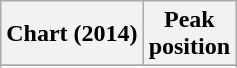<table class="wikitable sortable plainrowheaders" style="text-align:center">
<tr>
<th scope="col">Chart (2014)</th>
<th scope="col">Peak<br> position</th>
</tr>
<tr>
</tr>
<tr>
</tr>
</table>
